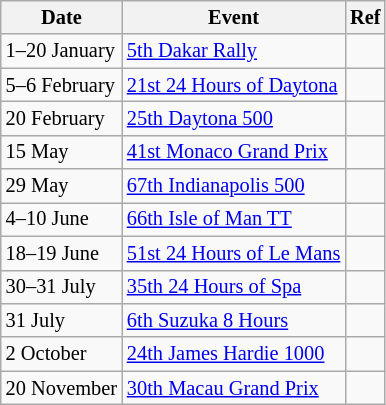<table class="wikitable" style="font-size: 85%">
<tr>
<th>Date</th>
<th>Event</th>
<th>Ref</th>
</tr>
<tr>
<td>1–20 January</td>
<td><a href='#'>5th Dakar Rally</a></td>
<td></td>
</tr>
<tr>
<td>5–6 February</td>
<td><a href='#'>21st 24 Hours of Daytona</a></td>
<td></td>
</tr>
<tr>
<td>20 February</td>
<td><a href='#'>25th Daytona 500</a></td>
<td></td>
</tr>
<tr>
<td>15 May</td>
<td><a href='#'>41st Monaco Grand Prix</a></td>
<td></td>
</tr>
<tr>
<td>29 May</td>
<td><a href='#'>67th Indianapolis 500</a></td>
<td></td>
</tr>
<tr>
<td>4–10 June</td>
<td><a href='#'>66th Isle of Man TT</a></td>
<td></td>
</tr>
<tr>
<td>18–19 June</td>
<td><a href='#'>51st 24 Hours of Le Mans</a></td>
<td></td>
</tr>
<tr>
<td>30–31 July</td>
<td><a href='#'>35th 24 Hours of Spa</a></td>
<td></td>
</tr>
<tr>
<td>31 July</td>
<td><a href='#'>6th Suzuka 8 Hours</a></td>
<td></td>
</tr>
<tr>
<td>2 October</td>
<td><a href='#'>24th James Hardie 1000</a></td>
<td></td>
</tr>
<tr>
<td>20 November</td>
<td><a href='#'>30th Macau Grand Prix</a></td>
<td></td>
</tr>
</table>
